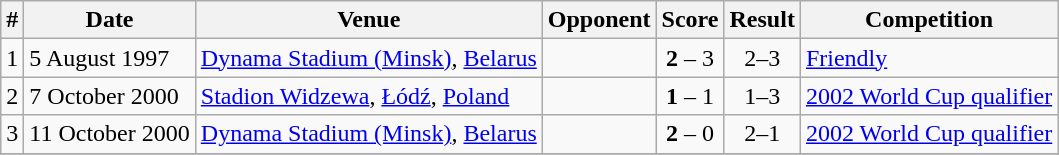<table class="wikitable" border="1">
<tr>
<th>#</th>
<th>Date</th>
<th>Venue</th>
<th>Opponent</th>
<th>Score</th>
<th>Result</th>
<th>Competition</th>
</tr>
<tr>
<td>1</td>
<td>5 August 1997</td>
<td><a href='#'>Dynama Stadium (Minsk)</a>, <a href='#'>Belarus</a></td>
<td></td>
<td align=center><strong>2</strong> – 3</td>
<td align=center>2–3</td>
<td><a href='#'>Friendly</a></td>
</tr>
<tr>
<td>2</td>
<td>7 October 2000</td>
<td><a href='#'>Stadion Widzewa</a>, <a href='#'>Łódź</a>, <a href='#'>Poland</a></td>
<td></td>
<td align=center><strong>1</strong> – 1</td>
<td align=center>1–3</td>
<td><a href='#'>2002 World Cup qualifier</a></td>
</tr>
<tr>
<td>3</td>
<td>11 October 2000</td>
<td><a href='#'>Dynama Stadium (Minsk)</a>, <a href='#'>Belarus</a></td>
<td></td>
<td align=center><strong>2</strong> – 0</td>
<td align=center>2–1</td>
<td><a href='#'>2002 World Cup qualifier</a></td>
</tr>
<tr>
</tr>
</table>
